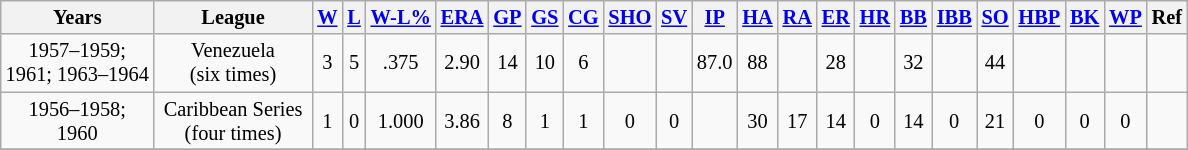<table class="wikitable" style="font-size:85%;">
<tr>
<th>Years</th>
<th>League</th>
<th><a href='#'>W</a></th>
<th><a href='#'>L</a></th>
<th><a href='#'>W-L%</a></th>
<th><a href='#'>ERA</a></th>
<th><a href='#'>GP</a></th>
<th><a href='#'>GS</a></th>
<th><a href='#'>CG</a></th>
<th><a href='#'>SHO</a></th>
<th><a href='#'>SV</a></th>
<th><a href='#'>IP</a></th>
<th><a href='#'>HA</a></th>
<th><a href='#'>RA</a></th>
<th><a href='#'>ER</a></th>
<th><a href='#'>HR</a></th>
<th><a href='#'>BB</a></th>
<th><a href='#'>IBB</a></th>
<th><a href='#'>SO</a></th>
<th><a href='#'>HBP</a></th>
<th><a href='#'>BK</a></th>
<th><a href='#'>WP</a></th>
<th>Ref</th>
</tr>
<tr align=center>
<td>1957–1959;<br> 1961; 1963–1964</td>
<td>Venezuela<br>(six times)</td>
<td>3</td>
<td>5</td>
<td>.375</td>
<td>2.90</td>
<td>14</td>
<td>10</td>
<td>6</td>
<td></td>
<td></td>
<td>87.0</td>
<td>88</td>
<td></td>
<td>28</td>
<td></td>
<td>32</td>
<td></td>
<td>44</td>
<td></td>
<td></td>
<td></td>
<td></td>
</tr>
<tr align=center>
<td>1956–1958;<br> 1960</td>
<td> Caribbean Series <br>(four times)</td>
<td>1</td>
<td>0</td>
<td>1.000</td>
<td>3.86</td>
<td>8</td>
<td>1</td>
<td>1</td>
<td>0</td>
<td>0</td>
<td></td>
<td>30</td>
<td>17</td>
<td>14</td>
<td>0</td>
<td>14</td>
<td>0</td>
<td>21</td>
<td>0</td>
<td>0</td>
<td>0</td>
<td></td>
</tr>
<tr align=center>
</tr>
</table>
